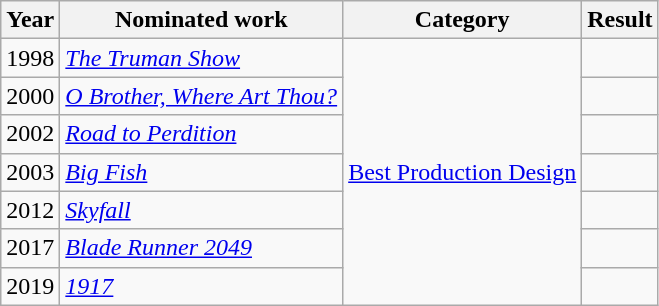<table class=wikitable>
<tr>
<th>Year</th>
<th>Nominated work</th>
<th>Category</th>
<th>Result</th>
</tr>
<tr>
<td>1998</td>
<td><em><a href='#'>The Truman Show</a></em></td>
<td rowspan=7><a href='#'>Best Production Design</a></td>
<td></td>
</tr>
<tr>
<td>2000</td>
<td><em><a href='#'>O Brother, Where Art Thou?</a></em></td>
<td></td>
</tr>
<tr>
<td>2002</td>
<td><em><a href='#'>Road to Perdition</a></em></td>
<td></td>
</tr>
<tr>
<td>2003</td>
<td><em><a href='#'>Big Fish</a></em></td>
<td></td>
</tr>
<tr>
<td>2012</td>
<td><em><a href='#'>Skyfall</a></em></td>
<td></td>
</tr>
<tr>
<td>2017</td>
<td><em><a href='#'>Blade Runner 2049</a></em></td>
<td></td>
</tr>
<tr>
<td>2019</td>
<td><em><a href='#'>1917</a></em></td>
<td></td>
</tr>
</table>
